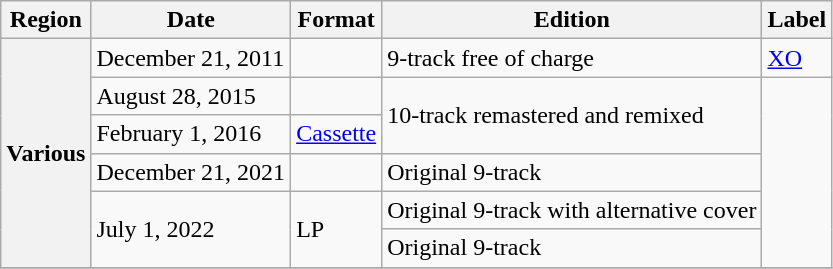<table class="wikitable plainrowheaders">
<tr>
<th scope="col">Region</th>
<th scope="col">Date</th>
<th scope="col">Format</th>
<th scope="col">Edition</th>
<th scope="col">Label</th>
</tr>
<tr>
<th scope="row" rowspan="6">Various</th>
<td rowspan="1">December 21, 2011</td>
<td rowspan="1"></td>
<td>9-track free of charge</td>
<td rowspan="1"><a href='#'>XO</a></td>
</tr>
<tr>
<td rowspan="1">August 28, 2015</td>
<td rowspan="1"></td>
<td rowspan="2">10-track remastered and remixed</td>
<td rowspan="5"></td>
</tr>
<tr>
<td rowspan="1">February 1, 2016</td>
<td rowspan="1"><a href='#'>Cassette</a></td>
</tr>
<tr>
<td rowspan="1">December 21, 2021</td>
<td rowspan="1"></td>
<td>Original 9-track</td>
</tr>
<tr>
<td rowspan="2">July 1, 2022</td>
<td rowspan="2">LP</td>
<td>Original 9-track with alternative cover</td>
</tr>
<tr>
<td>Original 9-track</td>
</tr>
<tr>
</tr>
</table>
